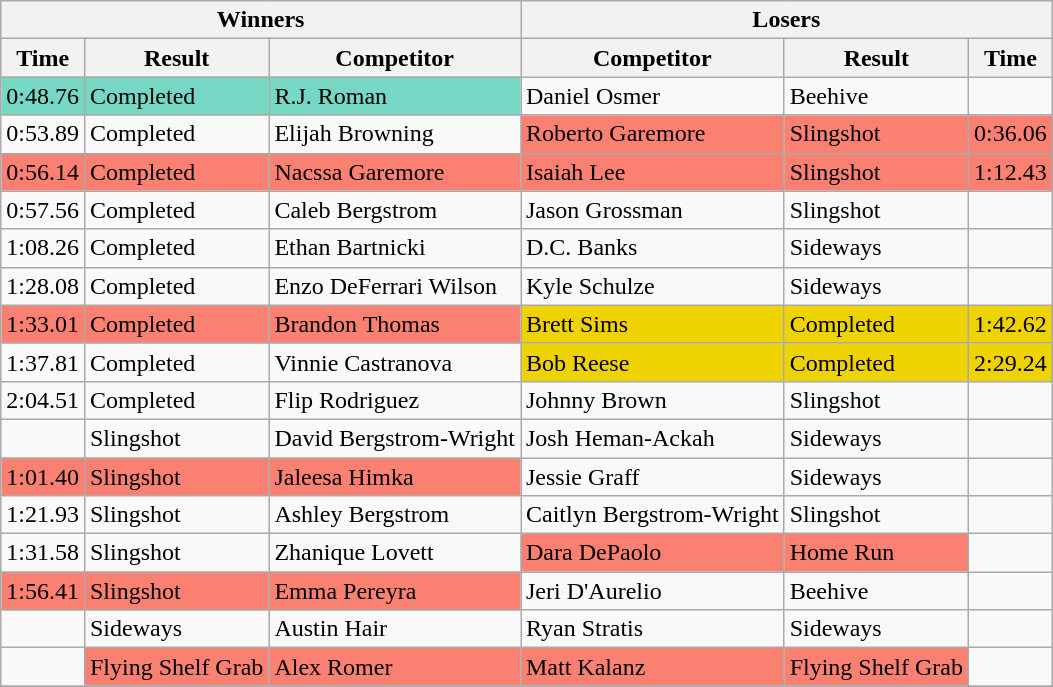<table class="wikitable sortable mw-collapsible">
<tr>
<th Colspan="3">Winners</th>
<th Colspan="3">Losers</th>
</tr>
<tr>
<th>Time</th>
<th>Result</th>
<th>Competitor</th>
<th>Competitor</th>
<th>Result</th>
<th>Time</th>
</tr>
<tr>
<td style="background-color:#76D7C4">0:48.76</td>
<td style="background-color:#76D7C4">Completed</td>
<td style="background-color:#76D7C4">R.J. Roman</td>
<td>Daniel Osmer</td>
<td>Beehive</td>
<td></td>
</tr>
<tr>
<td>0:53.89</td>
<td>Completed</td>
<td>Elijah Browning</td>
<td style="background-color:#FA8072">Roberto Garemore</td>
<td style="background-color:#FA8072">Slingshot</td>
<td style="background-color:#FA8072">0:36.06</td>
</tr>
<tr>
<td style="background-color:#FA8072">0:56.14</td>
<td style="background-color:#FA8072">Completed</td>
<td style="background-color:#FA8072">Nacssa Garemore</td>
<td style="background-color:#FA8072">Isaiah Lee</td>
<td style="background-color:#FA8072">Slingshot</td>
<td style="background-color:#FA8072">1:12.43</td>
</tr>
<tr>
<td>0:57.56</td>
<td>Completed</td>
<td>Caleb Bergstrom</td>
<td>Jason Grossman</td>
<td>Slingshot</td>
<td></td>
</tr>
<tr>
<td>1:08.26</td>
<td>Completed</td>
<td>Ethan Bartnicki</td>
<td>D.C. Banks</td>
<td>Sideways</td>
<td></td>
</tr>
<tr>
<td>1:28.08</td>
<td>Completed</td>
<td>Enzo DeFerrari Wilson</td>
<td>Kyle Schulze</td>
<td>Sideways</td>
<td></td>
</tr>
<tr>
<td style="background-color:#FA8072">1:33.01</td>
<td style="background-color:#FA8072">Completed</td>
<td style="background-color:#FA8072">Brandon Thomas</td>
<td style="background-color:#EED202">Brett Sims</td>
<td style="background-color:#EED202">Completed</td>
<td style="background-color:#EED202">1:42.62</td>
</tr>
<tr>
<td>1:37.81</td>
<td>Completed</td>
<td>Vinnie Castranova</td>
<td style="background-color:#EED202">Bob Reese</td>
<td style="background-color:#EED202">Completed</td>
<td style="background-color:#EED202">2:29.24</td>
</tr>
<tr>
<td>2:04.51</td>
<td>Completed</td>
<td>Flip Rodriguez</td>
<td>Johnny Brown</td>
<td>Slingshot</td>
<td></td>
</tr>
<tr>
<td></td>
<td>Slingshot</td>
<td>David Bergstrom-Wright</td>
<td>Josh Heman-Ackah</td>
<td>Sideways</td>
<td></td>
</tr>
<tr>
<td style="background-color:#FA8072">1:01.40</td>
<td style="background-color:#FA8072">Slingshot</td>
<td style="background-color:#FA8072">Jaleesa Himka</td>
<td>Jessie Graff</td>
<td>Sideways</td>
<td></td>
</tr>
<tr>
<td>1:21.93</td>
<td>Slingshot</td>
<td>Ashley Bergstrom</td>
<td>Caitlyn Bergstrom-Wright</td>
<td>Slingshot</td>
<td></td>
</tr>
<tr>
<td>1:31.58</td>
<td>Slingshot</td>
<td>Zhanique Lovett</td>
<td style="background-color:#FA8072">Dara DePaolo</td>
<td style="background-color:#FA8072">Home Run</td>
<td></td>
</tr>
<tr>
<td style="background-color:#FA8072">1:56.41</td>
<td style="background-color:#FA8072">Slingshot</td>
<td style="background-color:#FA8072">Emma Pereyra</td>
<td>Jeri D'Aurelio</td>
<td>Beehive</td>
<td></td>
</tr>
<tr>
<td></td>
<td>Sideways</td>
<td>Austin Hair</td>
<td>Ryan Stratis</td>
<td>Sideways</td>
<td></td>
</tr>
<tr>
<td></td>
<td style="background-color:#FA8072">Flying Shelf Grab</td>
<td style="background-color:#FA8072">Alex Romer</td>
<td style="background-color:#FA8072">Matt Kalanz</td>
<td style="background-color:#FA8072">Flying Shelf Grab</td>
<td></td>
</tr>
<tr>
</tr>
</table>
